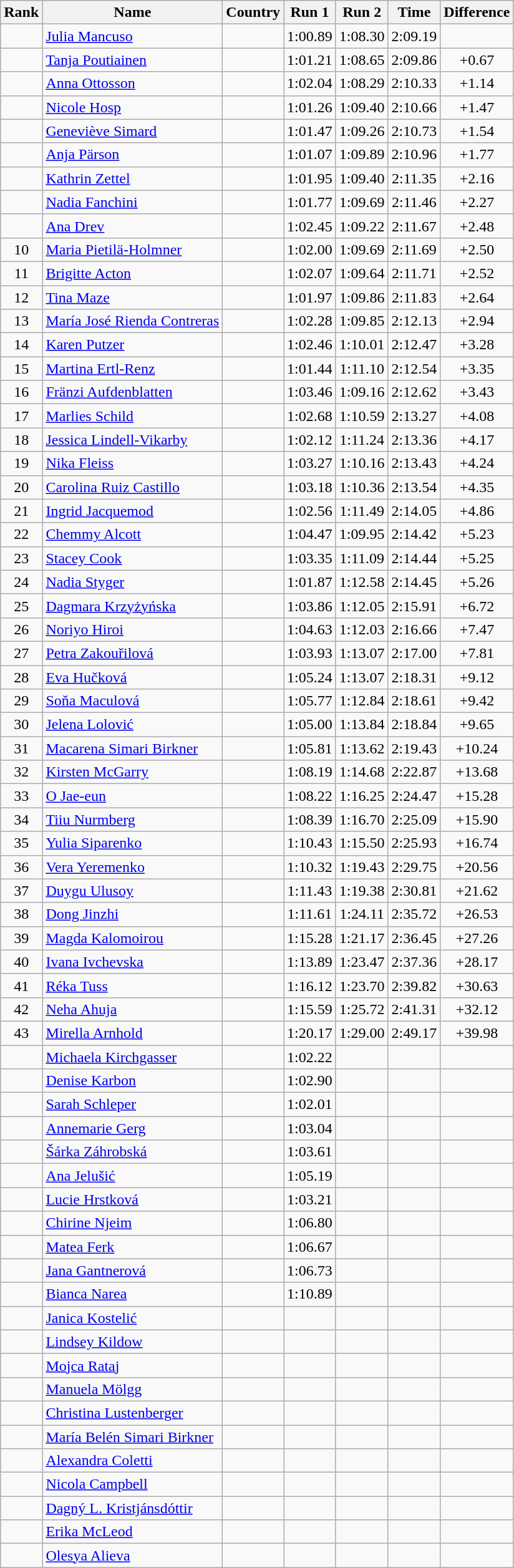<table class="wikitable sortable" style="text-align:center">
<tr>
<th>Rank</th>
<th>Name</th>
<th>Country</th>
<th>Run 1</th>
<th>Run 2</th>
<th>Time</th>
<th>Difference</th>
</tr>
<tr>
<td></td>
<td align=left><a href='#'>Julia Mancuso</a></td>
<td align=left></td>
<td>1:00.89</td>
<td>1:08.30</td>
<td>2:09.19</td>
<td></td>
</tr>
<tr>
<td></td>
<td align=left><a href='#'>Tanja Poutiainen</a></td>
<td align=left></td>
<td>1:01.21</td>
<td>1:08.65</td>
<td>2:09.86</td>
<td>+0.67</td>
</tr>
<tr>
<td></td>
<td align=left><a href='#'>Anna Ottosson</a></td>
<td align=left></td>
<td>1:02.04</td>
<td>1:08.29</td>
<td>2:10.33</td>
<td>+1.14</td>
</tr>
<tr>
<td></td>
<td align=left><a href='#'>Nicole Hosp</a></td>
<td align=left></td>
<td>1:01.26</td>
<td>1:09.40</td>
<td>2:10.66</td>
<td>+1.47</td>
</tr>
<tr>
<td></td>
<td align=left><a href='#'>Geneviève Simard</a></td>
<td align=left></td>
<td>1:01.47</td>
<td>1:09.26</td>
<td>2:10.73</td>
<td>+1.54</td>
</tr>
<tr>
<td></td>
<td align=left><a href='#'>Anja Pärson</a></td>
<td align=left></td>
<td>1:01.07</td>
<td>1:09.89</td>
<td>2:10.96</td>
<td>+1.77</td>
</tr>
<tr>
<td></td>
<td align=left><a href='#'>Kathrin Zettel</a></td>
<td align=left></td>
<td>1:01.95</td>
<td>1:09.40</td>
<td>2:11.35</td>
<td>+2.16</td>
</tr>
<tr>
<td></td>
<td align=left><a href='#'>Nadia Fanchini</a></td>
<td align=left></td>
<td>1:01.77</td>
<td>1:09.69</td>
<td>2:11.46</td>
<td>+2.27</td>
</tr>
<tr>
<td></td>
<td align=left><a href='#'>Ana Drev</a></td>
<td align=left></td>
<td>1:02.45</td>
<td>1:09.22</td>
<td>2:11.67</td>
<td>+2.48</td>
</tr>
<tr>
<td>10</td>
<td align=left><a href='#'>Maria Pietilä-Holmner</a></td>
<td align=left></td>
<td>1:02.00</td>
<td>1:09.69</td>
<td>2:11.69</td>
<td>+2.50</td>
</tr>
<tr>
<td>11</td>
<td align=left><a href='#'>Brigitte Acton</a></td>
<td align=left></td>
<td>1:02.07</td>
<td>1:09.64</td>
<td>2:11.71</td>
<td>+2.52</td>
</tr>
<tr>
<td>12</td>
<td align=left><a href='#'>Tina Maze</a></td>
<td align=left></td>
<td>1:01.97</td>
<td>1:09.86</td>
<td>2:11.83</td>
<td>+2.64</td>
</tr>
<tr>
<td>13</td>
<td align=left><a href='#'>María José Rienda Contreras</a></td>
<td align=left></td>
<td>1:02.28</td>
<td>1:09.85</td>
<td>2:12.13</td>
<td>+2.94</td>
</tr>
<tr>
<td>14</td>
<td align=left><a href='#'>Karen Putzer</a></td>
<td align=left></td>
<td>1:02.46</td>
<td>1:10.01</td>
<td>2:12.47</td>
<td>+3.28</td>
</tr>
<tr>
<td>15</td>
<td align=left><a href='#'>Martina Ertl-Renz</a></td>
<td align=left></td>
<td>1:01.44</td>
<td>1:11.10</td>
<td>2:12.54</td>
<td>+3.35</td>
</tr>
<tr>
<td>16</td>
<td align=left><a href='#'>Fränzi Aufdenblatten</a></td>
<td align=left></td>
<td>1:03.46</td>
<td>1:09.16</td>
<td>2:12.62</td>
<td>+3.43</td>
</tr>
<tr>
<td>17</td>
<td align=left><a href='#'>Marlies Schild</a></td>
<td align=left></td>
<td>1:02.68</td>
<td>1:10.59</td>
<td>2:13.27</td>
<td>+4.08</td>
</tr>
<tr>
<td>18</td>
<td align=left><a href='#'>Jessica Lindell-Vikarby</a></td>
<td align=left></td>
<td>1:02.12</td>
<td>1:11.24</td>
<td>2:13.36</td>
<td>+4.17</td>
</tr>
<tr>
<td>19</td>
<td align=left><a href='#'>Nika Fleiss</a></td>
<td align=left></td>
<td>1:03.27</td>
<td>1:10.16</td>
<td>2:13.43</td>
<td>+4.24</td>
</tr>
<tr>
<td>20</td>
<td align=left><a href='#'>Carolina Ruiz Castillo</a></td>
<td align=left></td>
<td>1:03.18</td>
<td>1:10.36</td>
<td>2:13.54</td>
<td>+4.35</td>
</tr>
<tr>
<td>21</td>
<td align=left><a href='#'>Ingrid Jacquemod</a></td>
<td align=left></td>
<td>1:02.56</td>
<td>1:11.49</td>
<td>2:14.05</td>
<td>+4.86</td>
</tr>
<tr>
<td>22</td>
<td align=left><a href='#'>Chemmy Alcott</a></td>
<td align=left></td>
<td>1:04.47</td>
<td>1:09.95</td>
<td>2:14.42</td>
<td>+5.23</td>
</tr>
<tr>
<td>23</td>
<td align=left><a href='#'>Stacey Cook</a></td>
<td align=left></td>
<td>1:03.35</td>
<td>1:11.09</td>
<td>2:14.44</td>
<td>+5.25</td>
</tr>
<tr>
<td>24</td>
<td align=left><a href='#'>Nadia Styger</a></td>
<td align=left></td>
<td>1:01.87</td>
<td>1:12.58</td>
<td>2:14.45</td>
<td>+5.26</td>
</tr>
<tr>
<td>25</td>
<td align=left><a href='#'>Dagmara Krzyżyńska</a></td>
<td align=left></td>
<td>1:03.86</td>
<td>1:12.05</td>
<td>2:15.91</td>
<td>+6.72</td>
</tr>
<tr>
<td>26</td>
<td align=left><a href='#'>Noriyo Hiroi</a></td>
<td align=left></td>
<td>1:04.63</td>
<td>1:12.03</td>
<td>2:16.66</td>
<td>+7.47</td>
</tr>
<tr>
<td>27</td>
<td align=left><a href='#'>Petra Zakouřilová</a></td>
<td align=left></td>
<td>1:03.93</td>
<td>1:13.07</td>
<td>2:17.00</td>
<td>+7.81</td>
</tr>
<tr>
<td>28</td>
<td align=left><a href='#'>Eva Hučková</a></td>
<td align=left></td>
<td>1:05.24</td>
<td>1:13.07</td>
<td>2:18.31</td>
<td>+9.12</td>
</tr>
<tr>
<td>29</td>
<td align=left><a href='#'>Soňa Maculová</a></td>
<td align=left></td>
<td>1:05.77</td>
<td>1:12.84</td>
<td>2:18.61</td>
<td>+9.42</td>
</tr>
<tr>
<td>30</td>
<td align=left><a href='#'>Jelena Lolović</a></td>
<td align=left></td>
<td>1:05.00</td>
<td>1:13.84</td>
<td>2:18.84</td>
<td>+9.65</td>
</tr>
<tr>
<td>31</td>
<td align=left><a href='#'>Macarena Simari Birkner</a></td>
<td align=left></td>
<td>1:05.81</td>
<td>1:13.62</td>
<td>2:19.43</td>
<td>+10.24</td>
</tr>
<tr>
<td>32</td>
<td align=left><a href='#'>Kirsten McGarry</a></td>
<td align=left></td>
<td>1:08.19</td>
<td>1:14.68</td>
<td>2:22.87</td>
<td>+13.68</td>
</tr>
<tr>
<td>33</td>
<td align=left><a href='#'>O Jae-eun</a></td>
<td align=left></td>
<td>1:08.22</td>
<td>1:16.25</td>
<td>2:24.47</td>
<td>+15.28</td>
</tr>
<tr>
<td>34</td>
<td align=left><a href='#'>Tiiu Nurmberg</a></td>
<td align=left></td>
<td>1:08.39</td>
<td>1:16.70</td>
<td>2:25.09</td>
<td>+15.90</td>
</tr>
<tr>
<td>35</td>
<td align=left><a href='#'>Yulia Siparenko</a></td>
<td align=left></td>
<td>1:10.43</td>
<td>1:15.50</td>
<td>2:25.93</td>
<td>+16.74</td>
</tr>
<tr>
<td>36</td>
<td align=left><a href='#'>Vera Yeremenko</a></td>
<td align=left></td>
<td>1:10.32</td>
<td>1:19.43</td>
<td>2:29.75</td>
<td>+20.56</td>
</tr>
<tr>
<td>37</td>
<td align=left><a href='#'>Duygu Ulusoy</a></td>
<td align=left></td>
<td>1:11.43</td>
<td>1:19.38</td>
<td>2:30.81</td>
<td>+21.62</td>
</tr>
<tr>
<td>38</td>
<td align=left><a href='#'>Dong Jinzhi</a></td>
<td align=left></td>
<td>1:11.61</td>
<td>1:24.11</td>
<td>2:35.72</td>
<td>+26.53</td>
</tr>
<tr>
<td>39</td>
<td align=left><a href='#'>Magda Kalomoirou</a></td>
<td align=left></td>
<td>1:15.28</td>
<td>1:21.17</td>
<td>2:36.45</td>
<td>+27.26</td>
</tr>
<tr>
<td>40</td>
<td align=left><a href='#'>Ivana Ivchevska</a></td>
<td align=left></td>
<td>1:13.89</td>
<td>1:23.47</td>
<td>2:37.36</td>
<td>+28.17</td>
</tr>
<tr>
<td>41</td>
<td align=left><a href='#'>Réka Tuss</a></td>
<td align=left></td>
<td>1:16.12</td>
<td>1:23.70</td>
<td>2:39.82</td>
<td>+30.63</td>
</tr>
<tr>
<td>42</td>
<td align=left><a href='#'>Neha Ahuja</a></td>
<td align=left></td>
<td>1:15.59</td>
<td>1:25.72</td>
<td>2:41.31</td>
<td>+32.12</td>
</tr>
<tr>
<td>43</td>
<td align=left><a href='#'>Mirella Arnhold</a></td>
<td align=left></td>
<td>1:20.17</td>
<td>1:29.00</td>
<td>2:49.17</td>
<td>+39.98</td>
</tr>
<tr>
<td></td>
<td align=left><a href='#'>Michaela Kirchgasser</a></td>
<td align=left></td>
<td>1:02.22</td>
<td></td>
<td></td>
<td></td>
</tr>
<tr>
<td></td>
<td align=left><a href='#'>Denise Karbon</a></td>
<td align=left></td>
<td>1:02.90</td>
<td></td>
<td></td>
<td></td>
</tr>
<tr>
<td></td>
<td align=left><a href='#'>Sarah Schleper</a></td>
<td align=left></td>
<td>1:02.01</td>
<td></td>
<td></td>
<td></td>
</tr>
<tr>
<td></td>
<td align=left><a href='#'>Annemarie Gerg</a></td>
<td align=left></td>
<td>1:03.04</td>
<td></td>
<td></td>
<td></td>
</tr>
<tr>
<td></td>
<td align=left><a href='#'>Šárka Záhrobská</a></td>
<td align=left></td>
<td>1:03.61</td>
<td></td>
<td></td>
<td></td>
</tr>
<tr>
<td></td>
<td align=left><a href='#'>Ana Jelušić</a></td>
<td align=left></td>
<td>1:05.19</td>
<td></td>
<td></td>
<td></td>
</tr>
<tr>
<td></td>
<td align=left><a href='#'>Lucie Hrstková</a></td>
<td align=left></td>
<td>1:03.21</td>
<td></td>
<td></td>
<td></td>
</tr>
<tr>
<td></td>
<td align=left><a href='#'>Chirine Njeim</a></td>
<td align=left></td>
<td>1:06.80</td>
<td></td>
<td></td>
<td></td>
</tr>
<tr>
<td></td>
<td align=left><a href='#'>Matea Ferk</a></td>
<td align=left></td>
<td>1:06.67</td>
<td></td>
<td></td>
<td></td>
</tr>
<tr>
<td></td>
<td align=left><a href='#'>Jana Gantnerová</a></td>
<td align=left></td>
<td>1:06.73</td>
<td></td>
<td></td>
<td></td>
</tr>
<tr>
<td></td>
<td align=left><a href='#'>Bianca Narea</a></td>
<td align=left></td>
<td>1:10.89</td>
<td></td>
<td></td>
<td></td>
</tr>
<tr>
<td></td>
<td align=left><a href='#'>Janica Kostelić</a></td>
<td align=left></td>
<td></td>
<td></td>
<td></td>
<td></td>
</tr>
<tr>
<td></td>
<td align=left><a href='#'>Lindsey Kildow</a></td>
<td align=left></td>
<td></td>
<td></td>
<td></td>
<td></td>
</tr>
<tr>
<td></td>
<td align=left><a href='#'>Mojca Rataj</a></td>
<td align=left></td>
<td></td>
<td></td>
<td></td>
<td></td>
</tr>
<tr>
<td></td>
<td align=left><a href='#'>Manuela Mölgg</a></td>
<td align=left></td>
<td></td>
<td></td>
<td></td>
<td></td>
</tr>
<tr>
<td></td>
<td align=left><a href='#'>Christina Lustenberger</a></td>
<td align=left></td>
<td></td>
<td></td>
<td></td>
<td></td>
</tr>
<tr>
<td></td>
<td align=left><a href='#'>María Belén Simari Birkner</a></td>
<td align=left></td>
<td></td>
<td></td>
<td></td>
<td></td>
</tr>
<tr>
<td></td>
<td align=left><a href='#'>Alexandra Coletti</a></td>
<td align=left></td>
<td></td>
<td></td>
<td></td>
<td></td>
</tr>
<tr>
<td></td>
<td align=left><a href='#'>Nicola Campbell</a></td>
<td align=left></td>
<td></td>
<td></td>
<td></td>
<td></td>
</tr>
<tr>
<td></td>
<td align=left><a href='#'>Dagný L. Kristjánsdóttir</a></td>
<td align=left></td>
<td></td>
<td></td>
<td></td>
<td></td>
</tr>
<tr>
<td></td>
<td align=left><a href='#'>Erika McLeod</a></td>
<td align=left></td>
<td></td>
<td></td>
<td></td>
<td></td>
</tr>
<tr>
<td></td>
<td align=left><a href='#'>Olesya Alieva</a></td>
<td align=left></td>
<td></td>
<td></td>
<td></td>
<td></td>
</tr>
</table>
